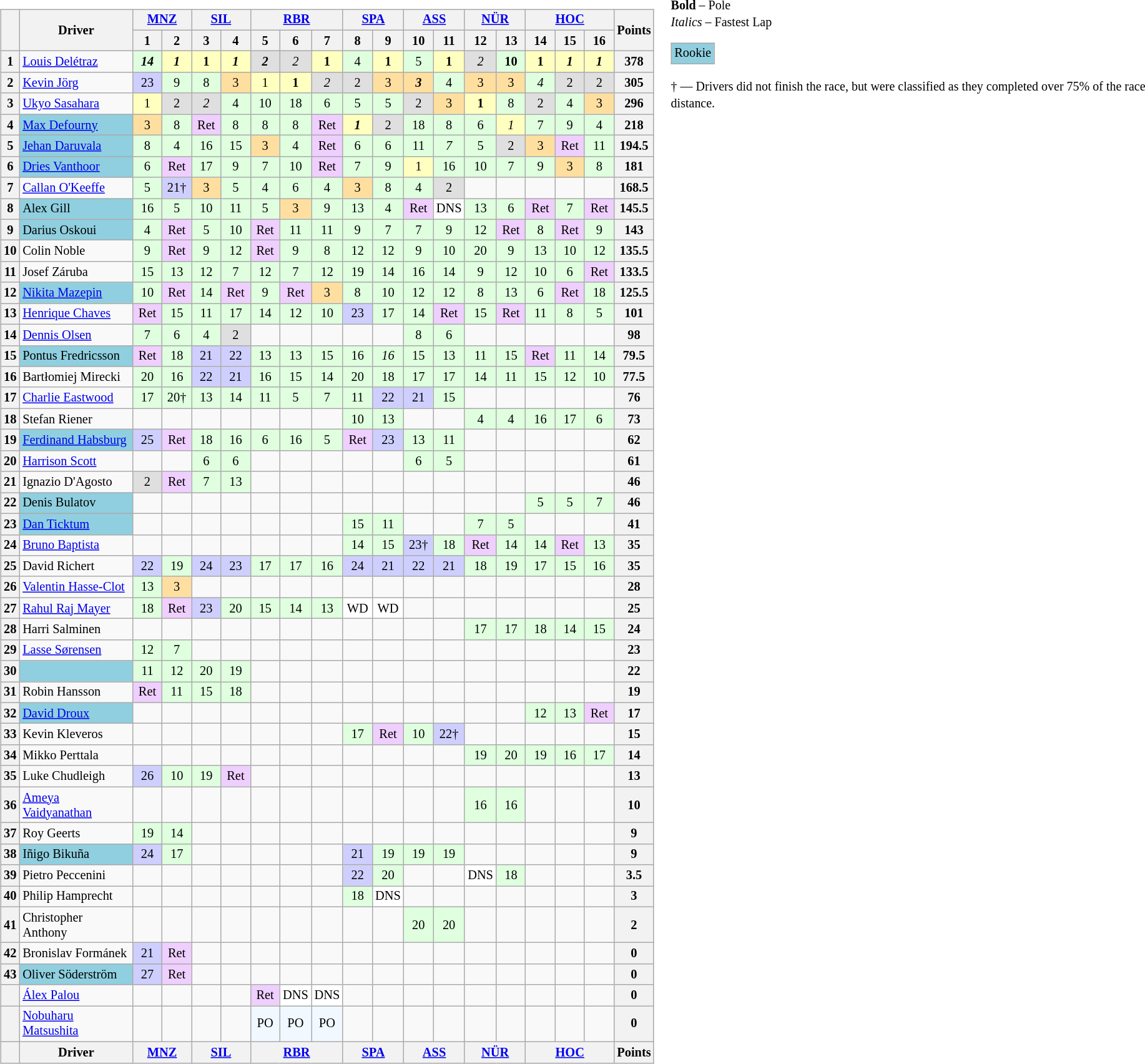<table>
<tr>
<td valign="top"><br><table align=left| class="wikitable" style="font-size: 85%; text-align: center">
<tr>
<th rowspan=2></th>
<th rowspan=2>Driver</th>
<th colspan=2><a href='#'>MNZ</a><br></th>
<th colspan=2><a href='#'>SIL</a><br></th>
<th colspan=3><a href='#'>RBR</a><br></th>
<th colspan=2><a href='#'>SPA</a><br></th>
<th colspan=2><a href='#'>ASS</a><br></th>
<th colspan=2><a href='#'>NÜR</a><br></th>
<th colspan=3><a href='#'>HOC</a><br></th>
<th rowspan=2>Points</th>
</tr>
<tr>
<th width=25>1</th>
<th width=25>2</th>
<th width=25>3</th>
<th width=25>4</th>
<th width=25>5</th>
<th width=25>6</th>
<th width=25>7</th>
<th width=25>8</th>
<th width=25>9</th>
<th width=25>10</th>
<th width=25>11</th>
<th width=25>12</th>
<th width=25>13</th>
<th width=25>14</th>
<th width=25>15</th>
<th width=25>16</th>
</tr>
<tr>
<th>1</th>
<td align=left> <a href='#'>Louis Delétraz</a></td>
<td style="background:#DFFFDF;"><strong><em>14</em></strong></td>
<td style="background:#FFFFBF;"><strong><em>1</em></strong></td>
<td style="background:#FFFFBF;"><strong>1</strong></td>
<td style="background:#FFFFBF;"><strong><em>1</em></strong></td>
<td style="background:#DFDFDF;"><strong><em>2</em></strong></td>
<td style="background:#DFDFDF;"><em>2</em></td>
<td style="background:#FFFFBF;"><strong>1</strong></td>
<td style="background:#DFFFDF;">4</td>
<td style="background:#FFFFBF;"><strong>1</strong></td>
<td style="background:#DFFFDF;">5</td>
<td style="background:#FFFFBF;"><strong>1</strong></td>
<td style="background:#DFDFDF;"><em>2</em></td>
<td style="background:#DFFFDF;"><strong>10</strong></td>
<td style="background:#FFFFBF;"><strong>1</strong></td>
<td style="background:#FFFFBF;"><strong><em>1</em></strong></td>
<td style="background:#FFFFBF;"><strong><em>1</em></strong></td>
<th>378</th>
</tr>
<tr>
<th>2</th>
<td align=left> <a href='#'>Kevin Jörg</a></td>
<td style="background:#CFCFFF;">23</td>
<td style="background:#DFFFDF;">9</td>
<td style="background:#DFFFDF;">8</td>
<td style="background:#FFDF9F;">3</td>
<td style="background:#FFFFBF;">1</td>
<td style="background:#FFFFBF;"><strong>1</strong></td>
<td style="background:#DFDFDF;"><em>2</em></td>
<td style="background:#DFDFDF;">2</td>
<td style="background:#FFDF9F;">3</td>
<td style="background:#FFDF9F;"><strong><em>3</em></strong></td>
<td style="background:#DFFFDF;">4</td>
<td style="background:#FFDF9F;">3</td>
<td style="background:#FFDF9F;">3</td>
<td style="background:#DFFFDF;"><em>4</em></td>
<td style="background:#DFDFDF;">2</td>
<td style="background:#DFDFDF;">2</td>
<th>305</th>
</tr>
<tr>
<th>3</th>
<td align=left> <a href='#'>Ukyo Sasahara</a></td>
<td style="background:#FFFFBF;">1</td>
<td style="background:#DFDFDF;">2</td>
<td style="background:#DFDFDF;"><em>2</em></td>
<td style="background:#DFFFDF;">4</td>
<td style="background:#DFFFDF;">10</td>
<td style="background:#DFFFDF;">18</td>
<td style="background:#DFFFDF;">6</td>
<td style="background:#DFFFDF;">5</td>
<td style="background:#DFFFDF;">5</td>
<td style="background:#DFDFDF;">2</td>
<td style="background:#FFDF9F;">3</td>
<td style="background:#FFFFBF;"><strong>1</strong></td>
<td style="background:#DFFFDF;">8</td>
<td style="background:#DFDFDF;">2</td>
<td style="background:#DFFFDF;">4</td>
<td style="background:#FFDF9F;">3</td>
<th>296</th>
</tr>
<tr>
<th>4</th>
<td align=left style="background:#8FCFDF;"> <a href='#'>Max Defourny</a></td>
<td style="background:#FFDF9F;">3</td>
<td style="background:#DFFFDF;">8</td>
<td style="background:#EFCFFF;">Ret</td>
<td style="background:#DFFFDF;">8</td>
<td style="background:#DFFFDF;">8</td>
<td style="background:#DFFFDF;">8</td>
<td style="background:#EFCFFF;">Ret</td>
<td style="background:#FFFFBF;"><strong><em>1</em></strong></td>
<td style="background:#DFDFDF;">2</td>
<td style="background:#DFFFDF;">18</td>
<td style="background:#DFFFDF;">8</td>
<td style="background:#DFFFDF;">6</td>
<td style="background:#FFFFBF;"><em>1</em></td>
<td style="background:#DFFFDF;">7</td>
<td style="background:#DFFFDF;">9</td>
<td style="background:#DFFFDF;">4</td>
<th>218</th>
</tr>
<tr>
<th>5</th>
<td align=left style="background:#8FCFDF;"> <a href='#'>Jehan Daruvala</a></td>
<td style="background:#DFFFDF;">8</td>
<td style="background:#DFFFDF;">4</td>
<td style="background:#DFFFDF;">16</td>
<td style="background:#DFFFDF;">15</td>
<td style="background:#FFDF9F;">3</td>
<td style="background:#DFFFDF;">4</td>
<td style="background:#EFCFFF;">Ret</td>
<td style="background:#DFFFDF;">6</td>
<td style="background:#DFFFDF;">6</td>
<td style="background:#DFFFDF;">11</td>
<td style="background:#DFFFDF;"><em>7</em></td>
<td style="background:#DFFFDF;">5</td>
<td style="background:#DFDFDF;">2</td>
<td style="background:#FFDF9F;">3</td>
<td style="background:#EFCFFF;">Ret</td>
<td style="background:#DFFFDF;">11</td>
<th>194.5</th>
</tr>
<tr>
<th>6</th>
<td align=left style="background:#8FCFDF;"> <a href='#'>Dries Vanthoor</a></td>
<td style="background:#DFFFDF;">6</td>
<td style="background:#EFCFFF;">Ret</td>
<td style="background:#DFFFDF;">17</td>
<td style="background:#DFFFDF;">9</td>
<td style="background:#DFFFDF;">7</td>
<td style="background:#DFFFDF;">10</td>
<td style="background:#EFCFFF;">Ret</td>
<td style="background:#DFFFDF;">7</td>
<td style="background:#DFFFDF;">9</td>
<td style="background:#FFFFBF;">1</td>
<td style="background:#DFFFDF;">16</td>
<td style="background:#DFFFDF;">10</td>
<td style="background:#DFFFDF;">7</td>
<td style="background:#DFFFDF;">9</td>
<td style="background:#FFDF9F;">3</td>
<td style="background:#DFFFDF;">8</td>
<th>181</th>
</tr>
<tr>
<th>7</th>
<td align=left> <a href='#'>Callan O'Keeffe</a></td>
<td style="background:#DFFFDF;">5</td>
<td style="background:#CFCFFF;">21†</td>
<td style="background:#FFDF9F;">3</td>
<td style="background:#DFFFDF;">5</td>
<td style="background:#DFFFDF;">4</td>
<td style="background:#DFFFDF;">6</td>
<td style="background:#DFFFDF;">4</td>
<td style="background:#FFDF9F;">3</td>
<td style="background:#DFFFDF;">8</td>
<td style="background:#DFFFDF;">4</td>
<td style="background:#DFDFDF;">2</td>
<td></td>
<td></td>
<td></td>
<td></td>
<td></td>
<th>168.5</th>
</tr>
<tr>
<th>8</th>
<td align=left style="background:#8FCFDF;"> Alex Gill</td>
<td style="background:#DFFFDF;">16</td>
<td style="background:#DFFFDF;">5</td>
<td style="background:#DFFFDF;">10</td>
<td style="background:#DFFFDF;">11</td>
<td style="background:#DFFFDF;">5</td>
<td style="background:#FFDF9F;">3</td>
<td style="background:#DFFFDF;">9</td>
<td style="background:#DFFFDF;">13</td>
<td style="background:#DFFFDF;">4</td>
<td style="background:#EFCFFF;">Ret</td>
<td style="background:#FFFFFF;">DNS</td>
<td style="background:#DFFFDF;">13</td>
<td style="background:#DFFFDF;">6</td>
<td style="background:#EFCFFF;">Ret</td>
<td style="background:#DFFFDF;">7</td>
<td style="background:#EFCFFF;">Ret</td>
<th>145.5</th>
</tr>
<tr>
<th>9</th>
<td align=left style="background:#8FCFDF;"> Darius Oskoui</td>
<td style="background:#DFFFDF;">4</td>
<td style="background:#EFCFFF;">Ret</td>
<td style="background:#DFFFDF;">5</td>
<td style="background:#DFFFDF;">10</td>
<td style="background:#EFCFFF;">Ret</td>
<td style="background:#DFFFDF;">11</td>
<td style="background:#DFFFDF;">11</td>
<td style="background:#DFFFDF;">9</td>
<td style="background:#DFFFDF;">7</td>
<td style="background:#DFFFDF;">7</td>
<td style="background:#DFFFDF;">9</td>
<td style="background:#DFFFDF;">12</td>
<td style="background:#EFCFFF;">Ret</td>
<td style="background:#DFFFDF;">8</td>
<td style="background:#EFCFFF;">Ret</td>
<td style="background:#DFFFDF;">9</td>
<th>143</th>
</tr>
<tr>
<th>10</th>
<td align=left> Colin Noble</td>
<td style="background:#DFFFDF;">9</td>
<td style="background:#EFCFFF;">Ret</td>
<td style="background:#DFFFDF;">9</td>
<td style="background:#DFFFDF;">12</td>
<td style="background:#EFCFFF;">Ret</td>
<td style="background:#DFFFDF;">9</td>
<td style="background:#DFFFDF;">8</td>
<td style="background:#DFFFDF;">12</td>
<td style="background:#DFFFDF;">12</td>
<td style="background:#DFFFDF;">9</td>
<td style="background:#DFFFDF;">10</td>
<td style="background:#DFFFDF;">20</td>
<td style="background:#DFFFDF;">9</td>
<td style="background:#DFFFDF;">13</td>
<td style="background:#DFFFDF;">10</td>
<td style="background:#DFFFDF;">12</td>
<th>135.5</th>
</tr>
<tr>
<th>11</th>
<td align=left> Josef Záruba</td>
<td style="background:#DFFFDF;">15</td>
<td style="background:#DFFFDF;">13</td>
<td style="background:#DFFFDF;">12</td>
<td style="background:#DFFFDF;">7</td>
<td style="background:#DFFFDF;">12</td>
<td style="background:#DFFFDF;">7</td>
<td style="background:#DFFFDF;">12</td>
<td style="background:#DFFFDF;">19</td>
<td style="background:#DFFFDF;">14</td>
<td style="background:#DFFFDF;">16</td>
<td style="background:#DFFFDF;">14</td>
<td style="background:#DFFFDF;">9</td>
<td style="background:#DFFFDF;">12</td>
<td style="background:#DFFFDF;">10</td>
<td style="background:#DFFFDF;">6</td>
<td style="background:#EFCFFF;">Ret</td>
<th>133.5</th>
</tr>
<tr>
<th>12</th>
<td align=left style="background:#8FCFDF;"> <a href='#'>Nikita Mazepin</a></td>
<td style="background:#DFFFDF;">10</td>
<td style="background:#EFCFFF;">Ret</td>
<td style="background:#DFFFDF;">14</td>
<td style="background:#EFCFFF;">Ret</td>
<td style="background:#DFFFDF;">9</td>
<td style="background:#EFCFFF;">Ret</td>
<td style="background:#FFDF9F;">3</td>
<td style="background:#DFFFDF;">8</td>
<td style="background:#DFFFDF;">10</td>
<td style="background:#DFFFDF;">12</td>
<td style="background:#DFFFDF;">12</td>
<td style="background:#DFFFDF;">8</td>
<td style="background:#DFFFDF;">13</td>
<td style="background:#DFFFDF;">6</td>
<td style="background:#EFCFFF;">Ret</td>
<td style="background:#DFFFDF;">18</td>
<th>125.5</th>
</tr>
<tr>
<th>13</th>
<td align=left> <a href='#'>Henrique Chaves</a></td>
<td style="background:#EFCFFF;">Ret</td>
<td style="background:#DFFFDF;">15</td>
<td style="background:#DFFFDF;">11</td>
<td style="background:#DFFFDF;">17</td>
<td style="background:#DFFFDF;">14</td>
<td style="background:#DFFFDF;">12</td>
<td style="background:#DFFFDF;">10</td>
<td style="background:#CFCFFF;">23</td>
<td style="background:#DFFFDF;">17</td>
<td style="background:#DFFFDF;">14</td>
<td style="background:#EFCFFF;">Ret</td>
<td style="background:#DFFFDF;">15</td>
<td style="background:#EFCFFF;">Ret</td>
<td style="background:#DFFFDF;">11</td>
<td style="background:#DFFFDF;">8</td>
<td style="background:#DFFFDF;">5</td>
<th>101</th>
</tr>
<tr>
<th>14</th>
<td align=left> <a href='#'>Dennis Olsen</a></td>
<td style="background:#DFFFDF;">7</td>
<td style="background:#DFFFDF;">6</td>
<td style="background:#DFFFDF;">4</td>
<td style="background:#DFDFDF;">2</td>
<td></td>
<td></td>
<td></td>
<td></td>
<td></td>
<td style="background:#DFFFDF;">8</td>
<td style="background:#DFFFDF;">6</td>
<td></td>
<td></td>
<td></td>
<td></td>
<td></td>
<th>98</th>
</tr>
<tr>
<th>15</th>
<td align=left style="background:#8FCFDF;"> Pontus Fredricsson</td>
<td style="background:#EFCFFF;">Ret</td>
<td style="background:#DFFFDF;">18</td>
<td style="background:#CFCFFF;">21</td>
<td style="background:#CFCFFF;">22</td>
<td style="background:#DFFFDF;">13</td>
<td style="background:#DFFFDF;">13</td>
<td style="background:#DFFFDF;">15</td>
<td style="background:#DFFFDF;">16</td>
<td style="background:#DFFFDF;"><em>16</em></td>
<td style="background:#DFFFDF;">15</td>
<td style="background:#DFFFDF;">13</td>
<td style="background:#DFFFDF;">11</td>
<td style="background:#DFFFDF;">15</td>
<td style="background:#EFCFFF;">Ret</td>
<td style="background:#DFFFDF;">11</td>
<td style="background:#DFFFDF;">14</td>
<th>79.5</th>
</tr>
<tr>
<th>16</th>
<td align=left> Bartłomiej Mirecki</td>
<td style="background:#DFFFDF;">20</td>
<td style="background:#DFFFDF;">16</td>
<td style="background:#CFCFFF;">22</td>
<td style="background:#CFCFFF;">21</td>
<td style="background:#DFFFDF;">16</td>
<td style="background:#DFFFDF;">15</td>
<td style="background:#DFFFDF;">14</td>
<td style="background:#DFFFDF;">20</td>
<td style="background:#DFFFDF;">18</td>
<td style="background:#DFFFDF;">17</td>
<td style="background:#DFFFDF;">17</td>
<td style="background:#DFFFDF;">14</td>
<td style="background:#DFFFDF;">11</td>
<td style="background:#DFFFDF;">15</td>
<td style="background:#DFFFDF;">12</td>
<td style="background:#DFFFDF;">10</td>
<th>77.5</th>
</tr>
<tr>
<th>17</th>
<td align=left> <a href='#'>Charlie Eastwood</a></td>
<td style="background:#DFFFDF;">17</td>
<td style="background:#DFFFDF;">20†</td>
<td style="background:#DFFFDF;">13</td>
<td style="background:#DFFFDF;">14</td>
<td style="background:#DFFFDF;">11</td>
<td style="background:#DFFFDF;">5</td>
<td style="background:#DFFFDF;">7</td>
<td style="background:#DFFFDF;">11</td>
<td style="background:#CFCFFF;">22</td>
<td style="background:#CFCFFF;">21</td>
<td style="background:#DFFFDF;">15</td>
<td></td>
<td></td>
<td></td>
<td></td>
<td></td>
<th>76</th>
</tr>
<tr>
<th>18</th>
<td align=left> Stefan Riener</td>
<td></td>
<td></td>
<td></td>
<td></td>
<td></td>
<td></td>
<td></td>
<td style="background:#DFFFDF;">10</td>
<td style="background:#DFFFDF;">13</td>
<td></td>
<td></td>
<td style="background:#DFFFDF;">4</td>
<td style="background:#DFFFDF;">4</td>
<td style="background:#DFFFDF;">16</td>
<td style="background:#DFFFDF;">17</td>
<td style="background:#DFFFDF;">6</td>
<th>73</th>
</tr>
<tr>
<th>19</th>
<td align=left style="background:#8FCFDF;"> <a href='#'>Ferdinand Habsburg</a></td>
<td style="background:#CFCFFF;">25</td>
<td style="background:#EFCFFF;">Ret</td>
<td style="background:#DFFFDF;">18</td>
<td style="background:#DFFFDF;">16</td>
<td style="background:#DFFFDF;">6</td>
<td style="background:#DFFFDF;">16</td>
<td style="background:#DFFFDF;">5</td>
<td style="background:#EFCFFF;">Ret</td>
<td style="background:#CFCFFF;">23</td>
<td style="background:#DFFFDF;">13</td>
<td style="background:#DFFFDF;">11</td>
<td></td>
<td></td>
<td></td>
<td></td>
<td></td>
<th>62</th>
</tr>
<tr>
<th>20</th>
<td align=left> <a href='#'>Harrison Scott</a></td>
<td></td>
<td></td>
<td style="background:#DFFFDF;">6</td>
<td style="background:#DFFFDF;">6</td>
<td></td>
<td></td>
<td></td>
<td></td>
<td></td>
<td style="background:#DFFFDF;">6</td>
<td style="background:#DFFFDF;">5</td>
<td></td>
<td></td>
<td></td>
<td></td>
<td></td>
<th>61</th>
</tr>
<tr>
<th>21</th>
<td align=left> Ignazio D'Agosto</td>
<td style="background:#DFDFDF;">2</td>
<td style="background:#EFCFFF;">Ret</td>
<td style="background:#DFFFDF;">7</td>
<td style="background:#DFFFDF;">13</td>
<td></td>
<td></td>
<td></td>
<td></td>
<td></td>
<td></td>
<td></td>
<td></td>
<td></td>
<td></td>
<td></td>
<td></td>
<th>46</th>
</tr>
<tr>
<th>22</th>
<td align=left style="background:#8FCFDF;"> Denis Bulatov</td>
<td></td>
<td></td>
<td></td>
<td></td>
<td></td>
<td></td>
<td></td>
<td></td>
<td></td>
<td></td>
<td></td>
<td></td>
<td></td>
<td style="background:#DFFFDF;">5</td>
<td style="background:#DFFFDF;">5</td>
<td style="background:#DFFFDF;">7</td>
<th>46</th>
</tr>
<tr>
<th>23</th>
<td align=left style="background:#8FCFDF;"> <a href='#'>Dan Ticktum</a></td>
<td></td>
<td></td>
<td></td>
<td></td>
<td></td>
<td></td>
<td></td>
<td style="background:#DFFFDF;">15</td>
<td style="background:#DFFFDF;">11</td>
<td></td>
<td></td>
<td style="background:#DFFFDF;">7</td>
<td style="background:#DFFFDF;">5</td>
<td></td>
<td></td>
<td></td>
<th>41</th>
</tr>
<tr>
<th>24</th>
<td align=left> <a href='#'>Bruno Baptista</a></td>
<td></td>
<td></td>
<td></td>
<td></td>
<td></td>
<td></td>
<td></td>
<td style="background:#DFFFDF;">14</td>
<td style="background:#DFFFDF;">15</td>
<td style="background:#CFCFFF;">23†</td>
<td style="background:#DFFFDF;">18</td>
<td style="background:#EFCFFF;">Ret</td>
<td style="background:#DFFFDF;">14</td>
<td style="background:#DFFFDF;">14</td>
<td style="background:#EFCFFF;">Ret</td>
<td style="background:#DFFFDF;">13</td>
<th>35</th>
</tr>
<tr>
<th>25</th>
<td align=left> David Richert</td>
<td style="background:#CFCFFF;">22</td>
<td style="background:#DFFFDF;">19</td>
<td style="background:#CFCFFF;">24</td>
<td style="background:#CFCFFF;">23</td>
<td style="background:#DFFFDF;">17</td>
<td style="background:#DFFFDF;">17</td>
<td style="background:#DFFFDF;">16</td>
<td style="background:#CFCFFF;">24</td>
<td style="background:#CFCFFF;">21</td>
<td style="background:#CFCFFF;">22</td>
<td style="background:#CFCFFF;">21</td>
<td style="background:#DFFFDF;">18</td>
<td style="background:#DFFFDF;">19</td>
<td style="background:#DFFFDF;">17</td>
<td style="background:#DFFFDF;">15</td>
<td style="background:#DFFFDF;">16</td>
<th>35</th>
</tr>
<tr>
<th>26</th>
<td align=left> <a href='#'>Valentin Hasse-Clot</a></td>
<td style="background:#DFFFDF;">13</td>
<td style="background:#FFDF9F;">3</td>
<td></td>
<td></td>
<td></td>
<td></td>
<td></td>
<td></td>
<td></td>
<td></td>
<td></td>
<td></td>
<td></td>
<td></td>
<td></td>
<td></td>
<th>28</th>
</tr>
<tr>
<th>27</th>
<td align=left> <a href='#'>Rahul Raj Mayer</a></td>
<td style="background:#DFFFDF;">18</td>
<td style="background:#EFCFFF;">Ret</td>
<td style="background:#CFCFFF;">23</td>
<td style="background:#DFFFDF;">20</td>
<td style="background:#DFFFDF;">15</td>
<td style="background:#DFFFDF;">14</td>
<td style="background:#DFFFDF;">13</td>
<td style="background:#FFFFFF;">WD</td>
<td style="background:#FFFFFF;">WD</td>
<td></td>
<td></td>
<td></td>
<td></td>
<td></td>
<td></td>
<td></td>
<th>25</th>
</tr>
<tr>
<th>28</th>
<td align=left> Harri Salminen</td>
<td></td>
<td></td>
<td></td>
<td></td>
<td></td>
<td></td>
<td></td>
<td></td>
<td></td>
<td></td>
<td></td>
<td style="background:#DFFFDF;">17</td>
<td style="background:#DFFFDF;">17</td>
<td style="background:#DFFFDF;">18</td>
<td style="background:#DFFFDF;">14</td>
<td style="background:#DFFFDF;">15</td>
<th>24</th>
</tr>
<tr>
<th>29</th>
<td align=left> <a href='#'>Lasse Sørensen</a></td>
<td style="background:#DFFFDF;">12</td>
<td style="background:#DFFFDF;">7</td>
<td></td>
<td></td>
<td></td>
<td></td>
<td></td>
<td></td>
<td></td>
<td></td>
<td></td>
<td></td>
<td></td>
<td></td>
<td></td>
<td></td>
<th>23</th>
</tr>
<tr>
<th>30</th>
<td align=left style="background:#8FCFDF;"></td>
<td style="background:#DFFFDF;">11</td>
<td style="background:#DFFFDF;">12</td>
<td style="background:#DFFFDF;">20</td>
<td style="background:#DFFFDF;">19</td>
<td></td>
<td></td>
<td></td>
<td></td>
<td></td>
<td></td>
<td></td>
<td></td>
<td></td>
<td></td>
<td></td>
<td></td>
<th>22</th>
</tr>
<tr>
<th>31</th>
<td align=left> Robin Hansson</td>
<td style="background:#EFCFFF;">Ret</td>
<td style="background:#DFFFDF;">11</td>
<td style="background:#DFFFDF;">15</td>
<td style="background:#DFFFDF;">18</td>
<td></td>
<td></td>
<td></td>
<td></td>
<td></td>
<td></td>
<td></td>
<td></td>
<td></td>
<td></td>
<td></td>
<td></td>
<th>19</th>
</tr>
<tr>
<th>32</th>
<td align=left style="background:#8FCFDF;"> <a href='#'>David Droux</a></td>
<td></td>
<td></td>
<td></td>
<td></td>
<td></td>
<td></td>
<td></td>
<td></td>
<td></td>
<td></td>
<td></td>
<td></td>
<td></td>
<td style="background:#DFFFDF;">12</td>
<td style="background:#DFFFDF;">13</td>
<td style="background:#EFCFFF;">Ret</td>
<th>17</th>
</tr>
<tr>
<th>33</th>
<td align=left> Kevin Kleveros</td>
<td></td>
<td></td>
<td></td>
<td></td>
<td></td>
<td></td>
<td></td>
<td style="background:#DFFFDF;">17</td>
<td style="background:#EFCFFF;">Ret</td>
<td style="background:#DFFFDF;">10</td>
<td style="background:#CFCFFF;">22†</td>
<td></td>
<td></td>
<td></td>
<td></td>
<td></td>
<th>15</th>
</tr>
<tr>
<th>34</th>
<td align=left> Mikko Perttala</td>
<td></td>
<td></td>
<td></td>
<td></td>
<td></td>
<td></td>
<td></td>
<td></td>
<td></td>
<td></td>
<td></td>
<td style="background:#DFFFDF;">19</td>
<td style="background:#DFFFDF;">20</td>
<td style="background:#DFFFDF;">19</td>
<td style="background:#DFFFDF;">16</td>
<td style="background:#DFFFDF;">17</td>
<th>14</th>
</tr>
<tr>
<th>35</th>
<td align=left> Luke Chudleigh</td>
<td style="background:#CFCFFF;">26</td>
<td style="background:#DFFFDF;">10</td>
<td style="background:#DFFFDF;">19</td>
<td style="background:#EFCFFF;">Ret</td>
<td></td>
<td></td>
<td></td>
<td></td>
<td></td>
<td></td>
<td></td>
<td></td>
<td></td>
<td></td>
<td></td>
<td></td>
<th>13</th>
</tr>
<tr>
<th>36</th>
<td align=left> <a href='#'>Ameya Vaidyanathan</a></td>
<td></td>
<td></td>
<td></td>
<td></td>
<td></td>
<td></td>
<td></td>
<td></td>
<td></td>
<td></td>
<td></td>
<td style="background:#DFFFDF;">16</td>
<td style="background:#DFFFDF;">16</td>
<td></td>
<td></td>
<td></td>
<th>10</th>
</tr>
<tr>
<th>37</th>
<td align=left> Roy Geerts</td>
<td style="background:#DFFFDF;">19</td>
<td style="background:#DFFFDF;">14</td>
<td></td>
<td></td>
<td></td>
<td></td>
<td></td>
<td></td>
<td></td>
<td></td>
<td></td>
<td></td>
<td></td>
<td></td>
<td></td>
<td></td>
<th>9</th>
</tr>
<tr>
<th>38</th>
<td align=left style="background:#8FCFDF;"> Iñigo Bikuña</td>
<td style="background:#CFCFFF;">24</td>
<td style="background:#DFFFDF;">17</td>
<td></td>
<td></td>
<td></td>
<td></td>
<td></td>
<td style="background:#CFCFFF;">21</td>
<td style="background:#DFFFDF;">19</td>
<td style="background:#DFFFDF;">19</td>
<td style="background:#DFFFDF;">19</td>
<td></td>
<td></td>
<td></td>
<td></td>
<td></td>
<th>9</th>
</tr>
<tr>
<th>39</th>
<td align=left> Pietro Peccenini</td>
<td></td>
<td></td>
<td></td>
<td></td>
<td></td>
<td></td>
<td></td>
<td style="background:#CFCFFF;">22</td>
<td style="background:#DFFFDF;">20</td>
<td></td>
<td></td>
<td style="background:#FFFFFF;">DNS</td>
<td style="background:#DFFFDF;">18</td>
<td></td>
<td></td>
<td></td>
<th>3.5</th>
</tr>
<tr>
<th>40</th>
<td align=left> Philip Hamprecht</td>
<td></td>
<td></td>
<td></td>
<td></td>
<td></td>
<td></td>
<td></td>
<td style="background:#DFFFDF;">18</td>
<td style="background:#FFFFFF;">DNS</td>
<td></td>
<td></td>
<td></td>
<td></td>
<td></td>
<td></td>
<td></td>
<th>3</th>
</tr>
<tr>
<th>41</th>
<td align=left> Christopher Anthony</td>
<td></td>
<td></td>
<td></td>
<td></td>
<td></td>
<td></td>
<td></td>
<td></td>
<td></td>
<td style="background:#DFFFDF;">20</td>
<td style="background:#DFFFDF;">20</td>
<td></td>
<td></td>
<td></td>
<td></td>
<td></td>
<th>2</th>
</tr>
<tr>
<th>42</th>
<td align=left> Bronislav Formánek</td>
<td style="background:#CFCFFF;">21</td>
<td style="background:#EFCFFF;">Ret</td>
<td></td>
<td></td>
<td></td>
<td></td>
<td></td>
<td></td>
<td></td>
<td></td>
<td></td>
<td></td>
<td></td>
<td></td>
<td></td>
<td></td>
<th>0</th>
</tr>
<tr>
<th>43</th>
<td align=left style="background:#8FCFDF;"> Oliver Söderström</td>
<td style="background:#CFCFFF;">27</td>
<td style="background:#EFCFFF;">Ret</td>
<td></td>
<td></td>
<td></td>
<td></td>
<td></td>
<td></td>
<td></td>
<td></td>
<td></td>
<td></td>
<td></td>
<td></td>
<td></td>
<td></td>
<th>0</th>
</tr>
<tr>
<th></th>
<td align=left> <a href='#'>Álex Palou</a></td>
<td></td>
<td></td>
<td></td>
<td></td>
<td style="background:#EFCFFF;">Ret</td>
<td style="background:#FFFFFF;">DNS</td>
<td style="background:#FFFFFF;">DNS</td>
<td></td>
<td></td>
<td></td>
<td></td>
<td></td>
<td></td>
<td></td>
<td></td>
<td></td>
<th>0</th>
</tr>
<tr>
<th></th>
<td align=left> <a href='#'>Nobuharu Matsushita</a></td>
<td></td>
<td></td>
<td></td>
<td></td>
<td style="background:#F1F8FF;">PO</td>
<td style="background:#F1F8FF;">PO</td>
<td style="background:#F1F8FF;">PO</td>
<td></td>
<td></td>
<td></td>
<td></td>
<td></td>
<td></td>
<td></td>
<td></td>
<td></td>
<th>0</th>
</tr>
<tr>
<th valign=middle></th>
<th valign=middle>Driver</th>
<th colspan=2><a href='#'>MNZ</a><br></th>
<th colspan=2><a href='#'>SIL</a><br></th>
<th colspan=3><a href='#'>RBR</a><br></th>
<th colspan=2><a href='#'>SPA</a><br></th>
<th colspan=2><a href='#'>ASS</a><br></th>
<th colspan=2><a href='#'>NÜR</a><br></th>
<th colspan=3><a href='#'>HOC</a><br></th>
<th valign=middle>Points</th>
</tr>
</table>
</td>
<td valign="top"><br>
<small><strong>Bold</strong> – Pole<br>
<em>Italics</em> – Fastest Lap<br></small><table class="wikitable" style="margin-right:0; font-size:85%; text-align:center">
<tr>
<td style="background:#8FCFDF;" align=center>Rookie</td>
</tr>
</table>
<small>† — Drivers did not finish the race, but were classified as they completed over 75% of the race distance.</small></td>
</tr>
</table>
